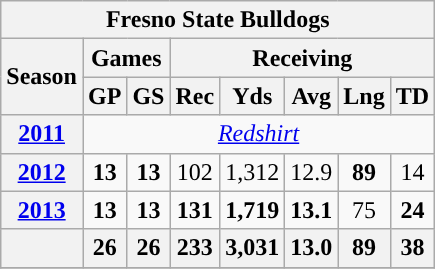<table class="wikitable" style="text-align: center;">
<tr>
<th colspan="8">Fresno State Bulldogs</th>
</tr>
<tr>
<th rowspan="2">Season</th>
<th colspan="2">Games</th>
<th colspan="5">Receiving</th>
</tr>
<tr>
<th>GP</th>
<th>GS</th>
<th>Rec</th>
<th>Yds</th>
<th>Avg</th>
<th>Lng</th>
<th>TD</th>
</tr>
<tr>
<th><a href='#'>2011</a></th>
<td colspan="7"> <em><a href='#'>Redshirt</a></em></td>
</tr>
<tr>
<th><a href='#'>2012</a></th>
<td><strong>13</strong></td>
<td><strong>13</strong></td>
<td>102</td>
<td>1,312</td>
<td>12.9</td>
<td><strong>89</strong></td>
<td>14</td>
</tr>
<tr>
<th><a href='#'>2013</a></th>
<td><strong>13</strong></td>
<td><strong>13</strong></td>
<td><strong>131</strong></td>
<td><strong>1,719</strong></td>
<td><strong>13.1</strong></td>
<td>75</td>
<td><strong>24</strong></td>
</tr>
<tr>
<th></th>
<th>26</th>
<th>26</th>
<th>233</th>
<th>3,031</th>
<th>13.0</th>
<th>89</th>
<th>38</th>
</tr>
<tr>
</tr>
</table>
